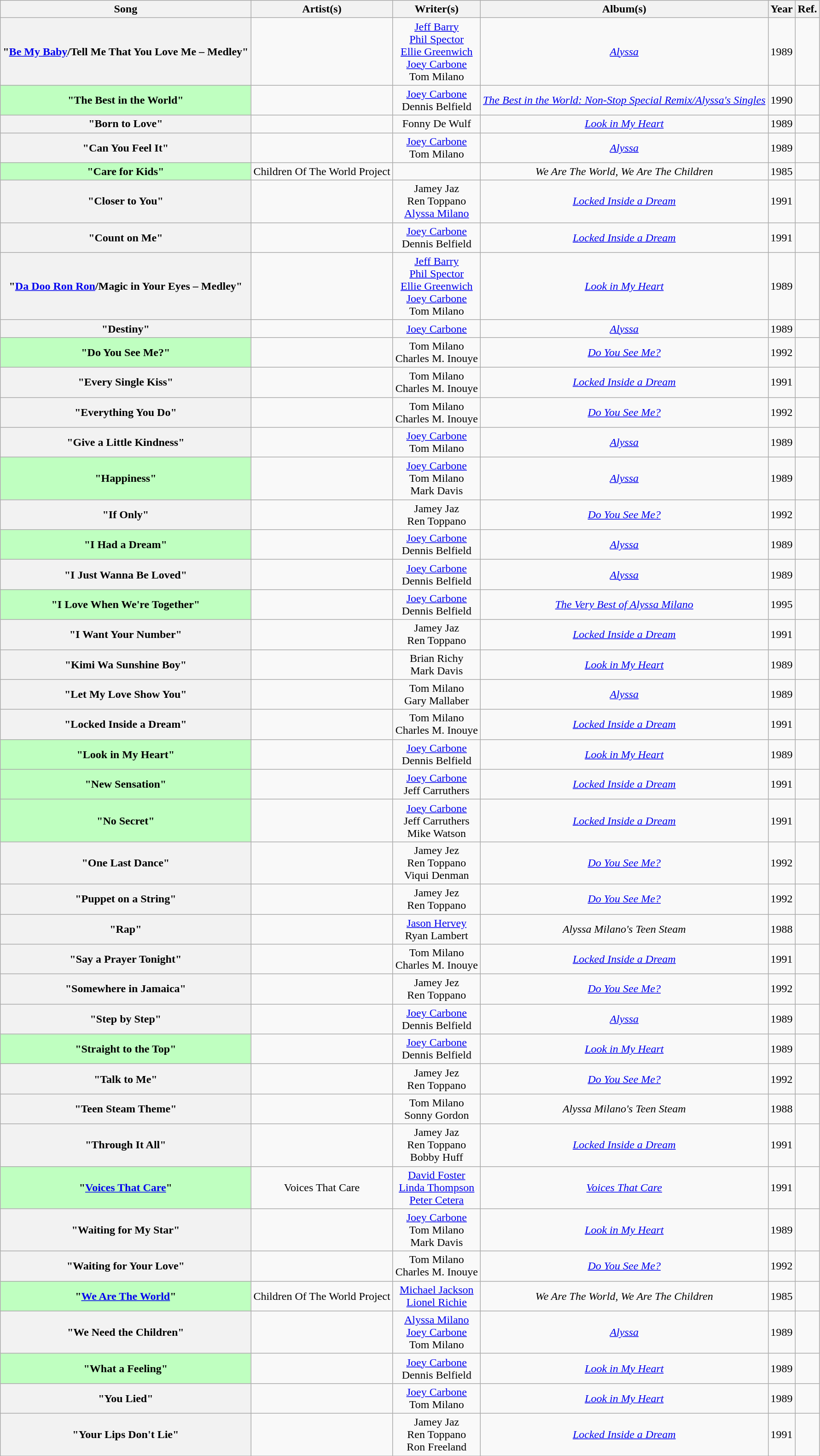<table class="wikitable sortable plainrowheaders" style="text-align:center;">
<tr>
<th>Song</th>
<th>Artist(s)</th>
<th class="unsortable">Writer(s)</th>
<th>Album(s)</th>
<th>Year</th>
<th class="unsortable">Ref.</th>
</tr>
<tr>
<th scope="row"> "<a href='#'>Be My Baby</a>/Tell Me That You Love Me – Medley"</th>
<td></td>
<td><a href='#'>Jeff Barry</a><br><a href='#'>Phil Spector</a><br><a href='#'>Ellie Greenwich</a><br><a href='#'>Joey Carbone</a><br>Tom Milano</td>
<td><em><a href='#'>Alyssa</a></em></td>
<td>1989</td>
<td></td>
</tr>
<tr>
<th scope="row" style="background-color:#BFFFC0">"The Best in the World"  </th>
<td></td>
<td><a href='#'>Joey Carbone</a><br>Dennis Belfield</td>
<td><em><a href='#'>The Best in the World: Non-Stop Special Remix/Alyssa's Singles</a></em></td>
<td>1990</td>
<td></td>
</tr>
<tr>
<th scope="row">"Born to Love"</th>
<td></td>
<td>Fonny De Wulf</td>
<td><em><a href='#'>Look in My Heart</a></em></td>
<td>1989</td>
<td></td>
</tr>
<tr>
<th scope="row"> "Can You Feel It"</th>
<td></td>
<td><a href='#'>Joey Carbone</a><br>Tom Milano</td>
<td><em><a href='#'>Alyssa</a></em></td>
<td>1989</td>
<td></td>
</tr>
<tr>
<th scope="row" style="background-color:#BFFFC0">"Care for Kids"  </th>
<td>Children Of The World Project</td>
<td></td>
<td><em>We Are The World, We Are The Children</em></td>
<td>1985</td>
<td></td>
</tr>
<tr>
<th scope="row">"Closer to You"</th>
<td></td>
<td>Jamey Jaz<br>Ren Toppano<br> <a href='#'>Alyssa Milano</a></td>
<td><em><a href='#'>Locked Inside a Dream</a></em></td>
<td>1991</td>
<td></td>
</tr>
<tr>
<th scope="row">"Count on Me"</th>
<td></td>
<td><a href='#'>Joey Carbone</a><br> Dennis Belfield</td>
<td><em><a href='#'>Locked Inside a Dream</a></em></td>
<td>1991</td>
<td></td>
</tr>
<tr>
<th scope="row"> "<a href='#'>Da Doo Ron Ron</a>/Magic in Your Eyes – Medley"</th>
<td></td>
<td><a href='#'>Jeff Barry</a><br><a href='#'>Phil Spector</a><br><a href='#'>Ellie Greenwich</a><br><a href='#'>Joey Carbone</a><br>Tom Milano</td>
<td><em><a href='#'>Look in My Heart</a></em></td>
<td>1989</td>
<td></td>
</tr>
<tr>
<th scope="row">"Destiny"</th>
<td></td>
<td><a href='#'>Joey Carbone</a></td>
<td><em><a href='#'>Alyssa</a></em></td>
<td>1989</td>
<td></td>
</tr>
<tr>
<th scope="row" style="background-color:#BFFFC0">"Do You See Me?"  </th>
<td></td>
<td>Tom Milano<br>Charles M. Inouye</td>
<td><em><a href='#'>Do You See Me?</a></em></td>
<td>1992</td>
<td></td>
</tr>
<tr>
<th scope="row"> "Every Single Kiss"</th>
<td></td>
<td>Tom Milano<br>Charles M. Inouye</td>
<td><em><a href='#'>Locked Inside a Dream</a></em></td>
<td>1991</td>
<td></td>
</tr>
<tr>
<th scope="row">"Everything You Do"</th>
<td></td>
<td>Tom Milano<br>Charles M. Inouye</td>
<td><em><a href='#'>Do You See Me?</a></em></td>
<td>1992</td>
<td></td>
</tr>
<tr>
<th scope="row"> "Give a Little Kindness"</th>
<td></td>
<td><a href='#'>Joey Carbone</a><br>Tom Milano</td>
<td><em><a href='#'>Alyssa</a></em></td>
<td>1989</td>
<td></td>
</tr>
<tr>
<th scope="row" style="background-color:#BFFFC0"> "Happiness"  </th>
<td></td>
<td><a href='#'>Joey Carbone</a><br> Tom Milano<br> Mark Davis</td>
<td><em><a href='#'>Alyssa</a></em></td>
<td>1989</td>
<td></td>
</tr>
<tr>
<th scope="row"> "If Only"</th>
<td></td>
<td>Jamey Jaz<br>Ren Toppano</td>
<td><em><a href='#'>Do You See Me?</a></em></td>
<td>1992</td>
<td></td>
</tr>
<tr>
<th scope="row" style="background-color:#BFFFC0">"I Had a Dream"  </th>
<td></td>
<td><a href='#'>Joey Carbone</a><br> Dennis Belfield</td>
<td><em><a href='#'>Alyssa</a></em></td>
<td>1989</td>
<td></td>
</tr>
<tr>
<th scope="row">"I Just Wanna Be Loved"</th>
<td></td>
<td><a href='#'>Joey Carbone</a><br> Dennis Belfield</td>
<td><em><a href='#'>Alyssa</a></em></td>
<td>1989</td>
<td></td>
</tr>
<tr>
<th scope="row" style="background-color:#BFFFC0">"I Love When We're Together" </th>
<td></td>
<td><a href='#'>Joey Carbone</a><br> Dennis Belfield</td>
<td><em><a href='#'>The Very Best of Alyssa Milano</a></em></td>
<td>1995</td>
<td></td>
</tr>
<tr>
<th scope="row">"I Want Your Number"</th>
<td></td>
<td>Jamey Jaz<br>Ren Toppano</td>
<td><em><a href='#'>Locked Inside a Dream</a></em></td>
<td>1991</td>
<td></td>
</tr>
<tr>
<th scope="row"> "Kimi Wa Sunshine Boy"</th>
<td></td>
<td>Brian Richy<br>Mark Davis</td>
<td><em><a href='#'>Look in My Heart</a></em></td>
<td>1989</td>
<td></td>
</tr>
<tr>
<th scope="row"> "Let My Love Show You"</th>
<td></td>
<td>Tom Milano<br>Gary Mallaber</td>
<td><em><a href='#'>Alyssa</a></em></td>
<td>1989</td>
<td></td>
</tr>
<tr>
<th scope="row">"Locked Inside a Dream"</th>
<td></td>
<td>Tom Milano<br> Charles M. Inouye</td>
<td><em><a href='#'>Locked Inside a Dream</a></em></td>
<td>1991</td>
<td></td>
</tr>
<tr>
<th scope="row" style="background-color:#BFFFC0">"Look in My Heart"  </th>
<td></td>
<td><a href='#'>Joey Carbone</a><br>Dennis Belfield</td>
<td><em><a href='#'>Look in My Heart</a></em></td>
<td>1989</td>
<td></td>
</tr>
<tr>
<th scope="row" style="background-color:#BFFFC0"> "New Sensation"  </th>
<td></td>
<td><a href='#'>Joey Carbone</a><br> Jeff Carruthers</td>
<td><em><a href='#'>Locked Inside a Dream</a></em></td>
<td>1991</td>
<td></td>
</tr>
<tr>
<th scope="row" style="background-color:#BFFFC0">"No Secret"  </th>
<td></td>
<td><a href='#'>Joey Carbone</a><br>Jeff Carruthers<br>Mike Watson</td>
<td><em><a href='#'>Locked Inside a Dream</a></em></td>
<td>1991</td>
<td></td>
</tr>
<tr>
<th scope="row"> "One Last Dance"</th>
<td></td>
<td>Jamey Jez<br>Ren Toppano<br>Viqui Denman</td>
<td><em><a href='#'>Do You See Me?</a></em></td>
<td>1992</td>
<td></td>
</tr>
<tr>
<th scope="row"> "Puppet on a String"</th>
<td></td>
<td>Jamey Jez<br>Ren Toppano</td>
<td><em><a href='#'>Do You See Me?</a></em></td>
<td>1992</td>
<td></td>
</tr>
<tr>
<th scope="row"> "Rap"</th>
<td></td>
<td><a href='#'>Jason Hervey</a><br>Ryan Lambert</td>
<td><em>Alyssa Milano's Teen Steam</em></td>
<td>1988</td>
<td></td>
</tr>
<tr>
<th scope="row"> "Say a Prayer Tonight"</th>
<td></td>
<td>Tom Milano<br> Charles M. Inouye</td>
<td><em><a href='#'>Locked Inside a Dream</a></em></td>
<td>1991</td>
<td></td>
</tr>
<tr>
<th scope="row">"Somewhere in Jamaica"</th>
<td></td>
<td>Jamey Jez<br>Ren Toppano</td>
<td><em><a href='#'>Do You See Me?</a></em></td>
<td>1992</td>
<td></td>
</tr>
<tr>
<th scope="row">"Step by Step"</th>
<td></td>
<td><a href='#'>Joey Carbone</a><br> Dennis Belfield</td>
<td><em><a href='#'>Alyssa</a></em></td>
<td>1989</td>
<td></td>
</tr>
<tr>
<th scope="row" style="background-color:#BFFFC0">"Straight to the Top"  </th>
<td></td>
<td><a href='#'>Joey Carbone</a><br>Dennis Belfield</td>
<td><em><a href='#'>Look in My Heart</a></em></td>
<td>1989</td>
<td></td>
</tr>
<tr>
<th scope="row"> "Talk to Me"</th>
<td></td>
<td>Jamey Jez<br>Ren Toppano</td>
<td><em><a href='#'>Do You See Me?</a></em></td>
<td>1992</td>
<td></td>
</tr>
<tr>
<th scope="row">"Teen Steam Theme"</th>
<td></td>
<td>Tom Milano<br>Sonny Gordon</td>
<td><em>Alyssa Milano's Teen Steam</em></td>
<td>1988</td>
<td></td>
</tr>
<tr>
<th scope="row">"Through It All"</th>
<td></td>
<td>Jamey Jaz<br>Ren Toppano<br> Bobby Huff</td>
<td><em><a href='#'>Locked Inside a Dream</a></em></td>
<td>1991</td>
<td></td>
</tr>
<tr>
<th scope="row" style="background-color:#BFFFC0"> "<a href='#'>Voices That Care</a>" </th>
<td>Voices That Care</td>
<td><a href='#'>David Foster</a><br><a href='#'>Linda Thompson</a><br><a href='#'>Peter Cetera</a></td>
<td><em><a href='#'>Voices That Care</a></em></td>
<td>1991</td>
<td></td>
</tr>
<tr>
<th scope="row"> "Waiting for My Star"</th>
<td></td>
<td><a href='#'>Joey Carbone</a><br>Tom Milano<br>Mark Davis</td>
<td><em><a href='#'>Look in My Heart</a></em></td>
<td>1989</td>
<td></td>
</tr>
<tr>
<th scope="row">"Waiting for Your Love"</th>
<td></td>
<td>Tom Milano<br>Charles M. Inouye</td>
<td><em><a href='#'>Do You See Me?</a></em></td>
<td>1992</td>
<td></td>
</tr>
<tr>
<th scope="row" style="background-color:#BFFFC0">"<a href='#'>We Are The World</a>" </th>
<td>Children Of The World Project</td>
<td><a href='#'>Michael Jackson</a><br><a href='#'>Lionel Richie</a></td>
<td><em>We Are The World, We Are The Children</em></td>
<td>1985</td>
<td></td>
</tr>
<tr>
<th scope="row">"We Need the Children"</th>
<td></td>
<td><a href='#'>Alyssa Milano</a><br>  <a href='#'>Joey Carbone</a><br> Tom Milano</td>
<td><em><a href='#'>Alyssa</a></em></td>
<td>1989</td>
<td></td>
</tr>
<tr>
<th scope="row" style="background-color:#BFFFC0">"What a Feeling"  </th>
<td></td>
<td><a href='#'>Joey Carbone</a><br>Dennis Belfield</td>
<td><em><a href='#'>Look in My Heart</a></em></td>
<td>1989</td>
<td></td>
</tr>
<tr>
<th scope="row"> "You Lied"</th>
<td></td>
<td><a href='#'>Joey Carbone</a><br>Tom Milano</td>
<td><em><a href='#'>Look in My Heart</a></em></td>
<td>1989</td>
<td></td>
</tr>
<tr>
<th scope="row">"Your Lips Don't Lie"</th>
<td></td>
<td>Jamey Jaz<br>Ren Toppano<br> Ron Freeland</td>
<td><em><a href='#'>Locked Inside a Dream</a></em></td>
<td>1991</td>
<td></td>
</tr>
<tr>
</tr>
</table>
